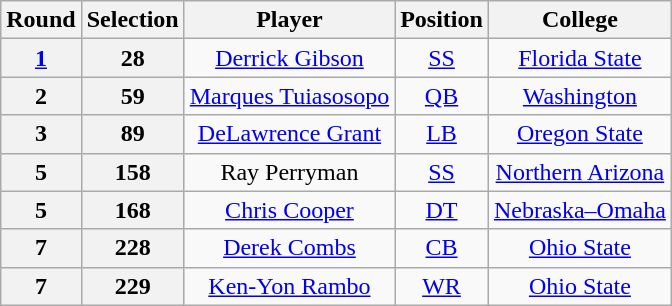<table class="wikitable" style="text-align:center;">
<tr>
<th>Round</th>
<th>Selection</th>
<th>Player</th>
<th>Position</th>
<th>College</th>
</tr>
<tr>
<th><a href='#'>1</a></th>
<th>28</th>
<td><a href='#'>Derrick Gibson</a></td>
<td><a href='#'>SS</a></td>
<td><a href='#'>Florida State</a></td>
</tr>
<tr>
<th>2</th>
<th>59</th>
<td><a href='#'>Marques Tuiasosopo</a></td>
<td><a href='#'>QB</a></td>
<td><a href='#'>Washington</a></td>
</tr>
<tr>
<th>3</th>
<th>89</th>
<td><a href='#'>DeLawrence Grant</a></td>
<td><a href='#'>LB</a></td>
<td><a href='#'>Oregon State</a></td>
</tr>
<tr>
<th>5</th>
<th>158</th>
<td>Ray Perryman</td>
<td><a href='#'>SS</a></td>
<td><a href='#'>Northern Arizona</a></td>
</tr>
<tr>
<th>5</th>
<th>168</th>
<td><a href='#'>Chris Cooper</a></td>
<td><a href='#'>DT</a></td>
<td><a href='#'>Nebraska–Omaha</a></td>
</tr>
<tr>
<th>7</th>
<th>228</th>
<td><a href='#'>Derek Combs</a></td>
<td><a href='#'>CB</a></td>
<td><a href='#'>Ohio State</a></td>
</tr>
<tr>
<th>7</th>
<th>229</th>
<td><a href='#'>Ken-Yon Rambo</a></td>
<td><a href='#'>WR</a></td>
<td><a href='#'>Ohio State</a></td>
</tr>
</table>
